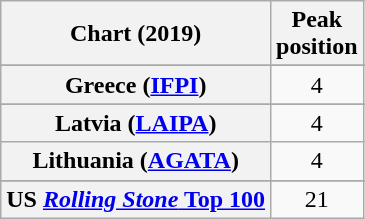<table class="wikitable sortable plainrowheaders" style="text-align:center">
<tr>
<th scope="col">Chart (2019)</th>
<th scope="col">Peak<br>position</th>
</tr>
<tr>
</tr>
<tr>
</tr>
<tr>
</tr>
<tr>
</tr>
<tr>
</tr>
<tr>
</tr>
<tr>
</tr>
<tr>
</tr>
<tr>
</tr>
<tr>
<th scope="row">Greece (<a href='#'>IFPI</a>)</th>
<td>4</td>
</tr>
<tr>
</tr>
<tr>
</tr>
<tr>
<th scope="row">Latvia (<a href='#'>LAIPA</a>)</th>
<td>4</td>
</tr>
<tr>
<th scope="row">Lithuania (<a href='#'>AGATA</a>)</th>
<td>4</td>
</tr>
<tr>
</tr>
<tr>
</tr>
<tr>
</tr>
<tr>
</tr>
<tr>
</tr>
<tr>
</tr>
<tr>
</tr>
<tr>
</tr>
<tr>
</tr>
<tr>
</tr>
<tr>
</tr>
<tr>
<th scope="row">US <a href='#'><em>Rolling Stone</em> Top 100</a></th>
<td>21</td>
</tr>
</table>
